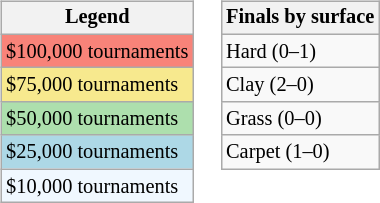<table>
<tr valign=top>
<td><br><table class=wikitable style="font-size:85%">
<tr>
<th>Legend</th>
</tr>
<tr style="background:#f88379;">
<td>$100,000 tournaments</td>
</tr>
<tr style="background:#f7e98e;">
<td>$75,000 tournaments</td>
</tr>
<tr style="background:#addfad;">
<td>$50,000 tournaments</td>
</tr>
<tr style="background:lightblue;">
<td>$25,000 tournaments</td>
</tr>
<tr style="background:#f0f8ff;">
<td>$10,000 tournaments</td>
</tr>
</table>
</td>
<td><br><table class=wikitable style="font-size:85%">
<tr>
<th>Finals by surface</th>
</tr>
<tr>
<td>Hard (0–1)</td>
</tr>
<tr>
<td>Clay (2–0)</td>
</tr>
<tr>
<td>Grass (0–0)</td>
</tr>
<tr>
<td>Carpet (1–0)</td>
</tr>
</table>
</td>
</tr>
</table>
